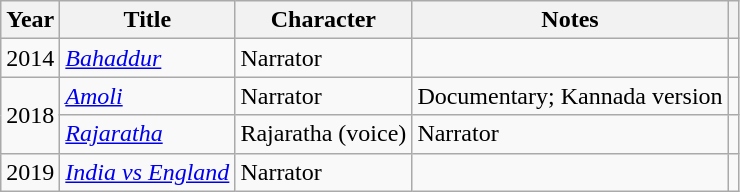<table class="wikitable sortable">
<tr>
<th>Year</th>
<th>Title</th>
<th class="unsortable">Character</th>
<th class="unsortable">Notes</th>
<th class="unsortable"></th>
</tr>
<tr>
<td>2014</td>
<td><em><a href='#'>Bahaddur</a></em></td>
<td>Narrator</td>
<td></td>
<td style="text-align: center;"></td>
</tr>
<tr>
<td rowspan="2">2018</td>
<td><em><a href='#'>Amoli</a></em></td>
<td>Narrator</td>
<td>Documentary; Kannada version</td>
<td style="text-align: center;"></td>
</tr>
<tr>
<td><em><a href='#'>Rajaratha</a></em></td>
<td>Rajaratha (voice)</td>
<td>Narrator</td>
<td style="text-align: center;"></td>
</tr>
<tr>
<td>2019</td>
<td><em><a href='#'>India vs England</a></em></td>
<td>Narrator</td>
<td></td>
<td style="text-align: center;"></td>
</tr>
</table>
